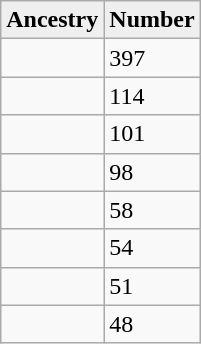<table style="float: center;" class="wikitable">
<tr>
<th style="background:#efefef;">Ancestry</th>
<th style="background:#efefef;">Number</th>
</tr>
<tr>
<td></td>
<td>397</td>
</tr>
<tr>
<td></td>
<td>114</td>
</tr>
<tr>
<td></td>
<td>101</td>
</tr>
<tr>
<td></td>
<td>98</td>
</tr>
<tr>
<td></td>
<td>58</td>
</tr>
<tr>
<td></td>
<td>54</td>
</tr>
<tr>
<td></td>
<td>51</td>
</tr>
<tr>
<td></td>
<td>48</td>
</tr>
</table>
